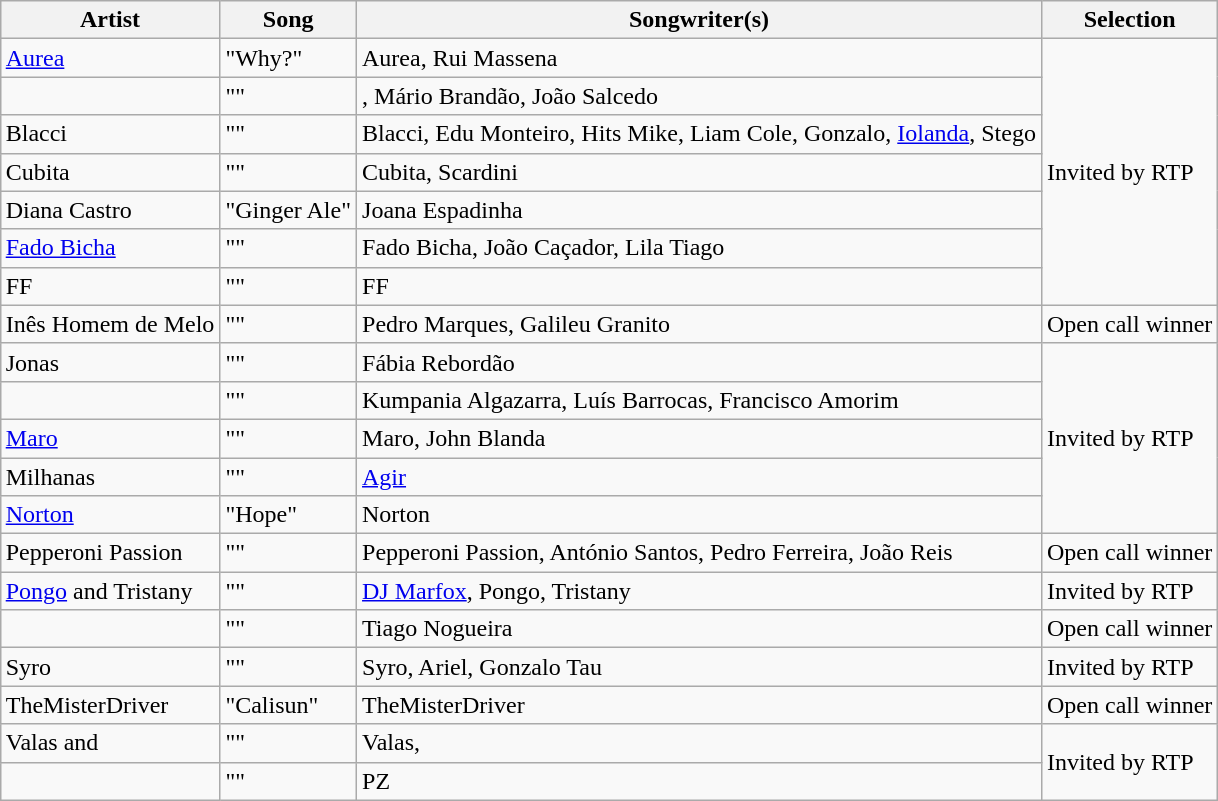<table class="sortable wikitable" style="margin: 1em auto 1em auto">
<tr>
<th scope="col">Artist</th>
<th scope="col">Song</th>
<th scope="col" class="unsortable">Songwriter(s)</th>
<th scope="col">Selection</th>
</tr>
<tr>
<td><a href='#'>Aurea</a></td>
<td>"Why?"</td>
<td>Aurea, Rui Massena</td>
<td rowspan="7">Invited by RTP</td>
</tr>
<tr>
<td data-sort-value="Azeitonas, Os"></td>
<td>""</td>
<td>, Mário Brandão, João Salcedo</td>
</tr>
<tr>
<td>Blacci</td>
<td>""</td>
<td>Blacci, Edu Monteiro, Hits Mike, Liam Cole, Gonzalo, <a href='#'>Iolanda</a>, Stego</td>
</tr>
<tr>
<td>Cubita</td>
<td>""</td>
<td>Cubita, Scardini</td>
</tr>
<tr>
<td>Diana Castro</td>
<td>"Ginger Ale"</td>
<td>Joana Espadinha</td>
</tr>
<tr>
<td><a href='#'>Fado Bicha</a></td>
<td>""</td>
<td>Fado Bicha, João Caçador, Lila Tiago</td>
</tr>
<tr>
<td>FF</td>
<td>""</td>
<td>FF</td>
</tr>
<tr>
<td>Inês Homem de Melo</td>
<td>""</td>
<td>Pedro Marques, Galileu Granito</td>
<td>Open call winner</td>
</tr>
<tr>
<td>Jonas</td>
<td>""</td>
<td>Fábia Rebordão</td>
<td rowspan="5">Invited by RTP</td>
</tr>
<tr>
<td></td>
<td>""</td>
<td>Kumpania Algazarra, Luís Barrocas, Francisco Amorim</td>
</tr>
<tr>
<td><a href='#'>Maro</a></td>
<td>""</td>
<td>Maro, John Blanda</td>
</tr>
<tr>
<td>Milhanas</td>
<td>""</td>
<td><a href='#'>Agir</a></td>
</tr>
<tr>
<td><a href='#'>Norton</a></td>
<td>"Hope"</td>
<td>Norton</td>
</tr>
<tr>
<td>Pepperoni Passion</td>
<td>""</td>
<td>Pepperoni Passion, António Santos, Pedro Ferreira, João Reis</td>
<td>Open call winner</td>
</tr>
<tr>
<td><a href='#'>Pongo</a> and Tristany</td>
<td>""</td>
<td><a href='#'>DJ Marfox</a>, Pongo, Tristany</td>
<td>Invited by RTP</td>
</tr>
<tr>
<td data-sort-value="Quatro e Meia, Os"></td>
<td>""</td>
<td>Tiago Nogueira</td>
<td>Open call winner</td>
</tr>
<tr>
<td>Syro</td>
<td>""</td>
<td>Syro, Ariel, Gonzalo Tau</td>
<td>Invited by RTP</td>
</tr>
<tr>
<td>TheMisterDriver</td>
<td>"Calisun"</td>
<td>TheMisterDriver</td>
<td>Open call winner</td>
</tr>
<tr>
<td>Valas and </td>
<td>""</td>
<td>Valas, </td>
<td rowspan="2">Invited by RTP</td>
</tr>
<tr>
<td data-sort-value="Vampiro Submarino, O"></td>
<td>""</td>
<td>PZ</td>
</tr>
</table>
